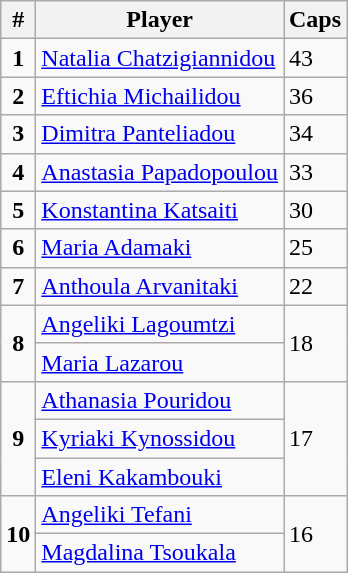<table class="wikitable sortable">
<tr>
<th width=>#</th>
<th width=>Player</th>
<th width=>Caps</th>
</tr>
<tr>
<td style="text-align:center"><strong>1</strong></td>
<td><a href='#'>Natalia Chatzigiannidou</a></td>
<td>43</td>
</tr>
<tr>
<td style="text-align:center"><strong>2</strong></td>
<td><a href='#'>Eftichia Michailidou</a></td>
<td>36</td>
</tr>
<tr>
<td style="text-align:center"><strong>3</strong></td>
<td><a href='#'>Dimitra Panteliadou</a></td>
<td>34</td>
</tr>
<tr>
<td style="text-align:center"><strong>4</strong></td>
<td><a href='#'>Anastasia Papadopoulou</a></td>
<td>33</td>
</tr>
<tr>
<td style="text-align:center"><strong>5</strong></td>
<td><a href='#'>Konstantina Katsaiti</a></td>
<td>30</td>
</tr>
<tr>
<td style="text-align:center"><strong>6</strong></td>
<td><a href='#'>Maria Adamaki</a></td>
<td>25</td>
</tr>
<tr>
<td style="text-align:center"><strong>7</strong></td>
<td><a href='#'>Anthoula Arvanitaki</a></td>
<td>22</td>
</tr>
<tr>
<td rowspan=2 style="text-align:center"><strong>8</strong></td>
<td><a href='#'>Angeliki Lagoumtzi</a></td>
<td rowspan=2>18</td>
</tr>
<tr>
<td><a href='#'>Maria Lazarou</a></td>
</tr>
<tr>
<td rowspan=3 style="text-align:center"><strong>9</strong></td>
<td><a href='#'>Athanasia Pouridou</a></td>
<td rowspan=3>17</td>
</tr>
<tr>
<td><a href='#'>Kyriaki Kynossidou</a></td>
</tr>
<tr>
<td><a href='#'>Eleni Kakambouki</a></td>
</tr>
<tr>
<td rowspan=2 style="text-align:center"><strong>10</strong></td>
<td><a href='#'>Angeliki Tefani</a></td>
<td rowspan=2>16</td>
</tr>
<tr>
<td><a href='#'>Magdalina Tsoukala</a></td>
</tr>
</table>
